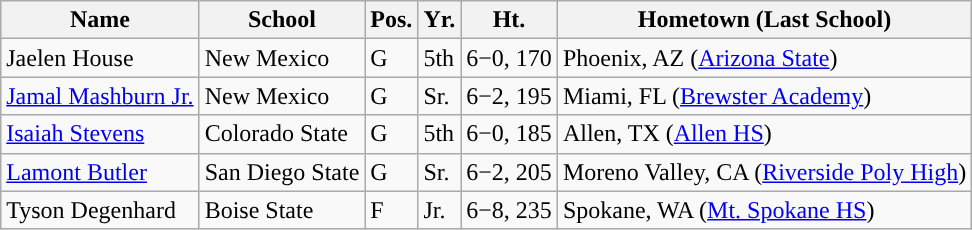<table class="wikitable">
<tr>
<th>Name</th>
<th>School</th>
<th>Pos.</th>
<th>Yr.</th>
<th>Ht.</th>
<th>Hometown (Last School)</th>
</tr>
<tr>
<td>Jaelen House</td>
<td ! style=>New Mexico</td>
<td>G</td>
<td>5th</td>
<td>6−0, 170</td>
<td>Phoenix, AZ (<a href='#'>Arizona State</a>)</td>
</tr>
<tr>
<td><a href='#'>Jamal Mashburn Jr.</a></td>
<td>New Mexico</td>
<td>G</td>
<td>Sr.</td>
<td>6−2, 195</td>
<td>Miami, FL (<a href='#'>Brewster Academy</a>)</td>
</tr>
<tr>
<td><a href='#'>Isaiah Stevens</a></td>
<td>Colorado State</td>
<td>G</td>
<td>5th</td>
<td>6−0, 185</td>
<td>Allen, TX (<a href='#'>Allen HS</a>)</td>
</tr>
<tr>
<td><a href='#'>Lamont Butler</a></td>
<td>San Diego State</td>
<td>G</td>
<td>Sr.</td>
<td>6−2, 205</td>
<td>Moreno Valley, CA (<a href='#'>Riverside Poly High</a>)</td>
</tr>
<tr>
<td>Tyson Degenhard</td>
<td>Boise State</td>
<td>F</td>
<td>Jr.</td>
<td>6−8, 235</td>
<td>Spokane, WA (<a href='#'>Mt. Spokane HS</a>)</td>
</tr>
</table>
